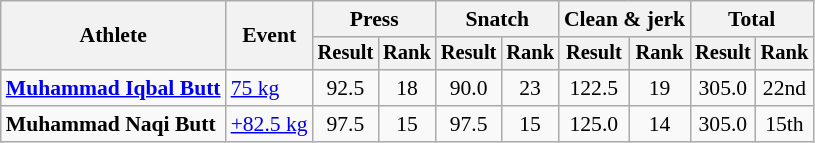<table class=wikitable style=font-size:90%;text-align:center>
<tr>
<th rowspan=2>Athlete</th>
<th rowspan=2>Event</th>
<th colspan=2>Press</th>
<th colspan=2>Snatch</th>
<th colspan=2>Clean & jerk</th>
<th colspan=2>Total</th>
</tr>
<tr style=font-size:95%>
<th>Result</th>
<th>Rank</th>
<th>Result</th>
<th>Rank</th>
<th>Result</th>
<th>Rank</th>
<th>Result</th>
<th>Rank</th>
</tr>
<tr>
<td align=left><strong><a href='#'>Muhammad Iqbal Butt</a></strong></td>
<td align=left><a href='#'>75 kg</a></td>
<td>92.5</td>
<td>18</td>
<td>90.0</td>
<td>23</td>
<td>122.5</td>
<td>19</td>
<td>305.0</td>
<td>22nd</td>
</tr>
<tr>
<td align=left><strong>Muhammad Naqi Butt</strong></td>
<td align=left><a href='#'>+82.5 kg</a></td>
<td>97.5</td>
<td>15</td>
<td>97.5</td>
<td>15</td>
<td>125.0</td>
<td>14</td>
<td>305.0</td>
<td>15th</td>
</tr>
</table>
